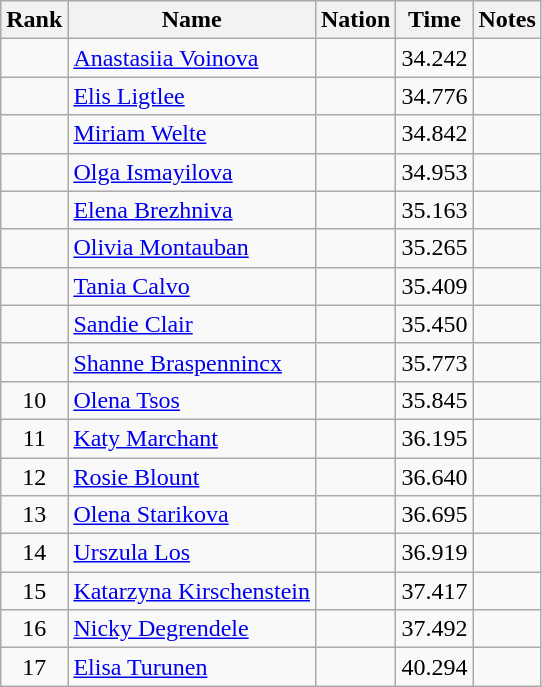<table class="wikitable sortable" style="text-align:center">
<tr>
<th>Rank</th>
<th>Name</th>
<th>Nation</th>
<th>Time</th>
<th>Notes</th>
</tr>
<tr>
<td></td>
<td align=left><a href='#'>Anastasiia Voinova</a></td>
<td align=left></td>
<td>34.242</td>
<td></td>
</tr>
<tr>
<td></td>
<td align=left><a href='#'>Elis Ligtlee</a></td>
<td align=left></td>
<td>34.776</td>
<td></td>
</tr>
<tr>
<td></td>
<td align=left><a href='#'>Miriam Welte</a></td>
<td align=left></td>
<td>34.842</td>
<td></td>
</tr>
<tr>
<td></td>
<td align=left><a href='#'>Olga Ismayilova</a></td>
<td align=left></td>
<td>34.953</td>
<td></td>
</tr>
<tr>
<td></td>
<td align=left><a href='#'>Elena Brezhniva</a></td>
<td align=left></td>
<td>35.163</td>
<td></td>
</tr>
<tr>
<td></td>
<td align=left><a href='#'>Olivia Montauban</a></td>
<td align=left></td>
<td>35.265</td>
<td></td>
</tr>
<tr>
<td></td>
<td align=left><a href='#'>Tania Calvo</a></td>
<td align=left></td>
<td>35.409</td>
<td></td>
</tr>
<tr>
<td></td>
<td align=left><a href='#'>Sandie Clair</a></td>
<td align=left></td>
<td>35.450</td>
<td></td>
</tr>
<tr>
<td></td>
<td align=left><a href='#'>Shanne Braspennincx</a></td>
<td align=left></td>
<td>35.773</td>
<td></td>
</tr>
<tr>
<td>10</td>
<td align=left><a href='#'>Olena Tsos</a></td>
<td align=left></td>
<td>35.845</td>
<td></td>
</tr>
<tr>
<td>11</td>
<td align=left><a href='#'>Katy Marchant</a></td>
<td align=left></td>
<td>36.195</td>
<td></td>
</tr>
<tr>
<td>12</td>
<td align=left><a href='#'>Rosie Blount</a></td>
<td align=left></td>
<td>36.640</td>
<td></td>
</tr>
<tr>
<td>13</td>
<td align=left><a href='#'>Olena Starikova</a></td>
<td align=left></td>
<td>36.695</td>
<td></td>
</tr>
<tr>
<td>14</td>
<td align=left><a href='#'>Urszula Los</a></td>
<td align=left></td>
<td>36.919</td>
<td></td>
</tr>
<tr>
<td>15</td>
<td align=left><a href='#'>Katarzyna Kirschenstein</a></td>
<td align=left></td>
<td>37.417</td>
<td></td>
</tr>
<tr>
<td>16</td>
<td align=left><a href='#'>Nicky Degrendele</a></td>
<td align=left></td>
<td>37.492</td>
<td></td>
</tr>
<tr>
<td>17</td>
<td align=left><a href='#'>Elisa Turunen</a></td>
<td align=left></td>
<td>40.294</td>
<td></td>
</tr>
</table>
